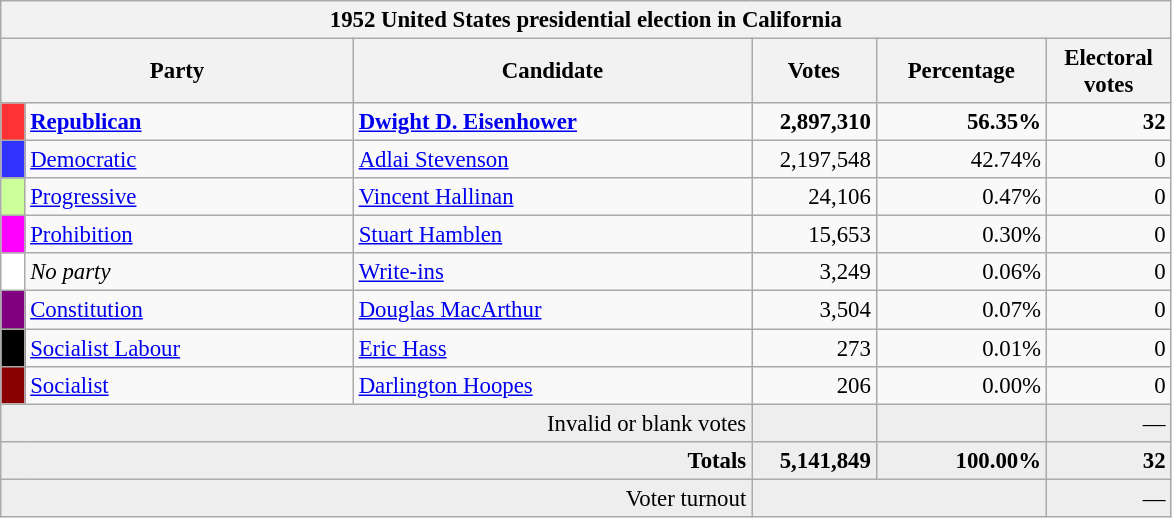<table class="wikitable" style="font-size: 95%;">
<tr>
<th colspan="6">1952 United States presidential election in California</th>
</tr>
<tr>
<th colspan="2" style="width: 15em">Party</th>
<th style="width: 17em">Candidate</th>
<th style="width: 5em">Votes</th>
<th style="width: 7em">Percentage</th>
<th style="width: 5em">Electoral votes</th>
</tr>
<tr>
<th style="background-color:#FF3333; width: 3px"></th>
<td style="width: 130px"><strong><a href='#'>Republican</a></strong></td>
<td><strong><a href='#'>Dwight D. Eisenhower</a></strong></td>
<td align="right"><strong>2,897,310</strong></td>
<td align="right"><strong>56.35%</strong></td>
<td align="right"><strong>32</strong></td>
</tr>
<tr>
<th style="background-color:#3333FF; width: 3px"></th>
<td style="width: 130px"><a href='#'>Democratic</a></td>
<td><a href='#'>Adlai Stevenson</a></td>
<td align="right">2,197,548</td>
<td align="right">42.74%</td>
<td align="right">0</td>
</tr>
<tr>
<th style="background-color:#CCFF99; width: 3px"></th>
<td style="width: 130px"><a href='#'>Progressive</a></td>
<td><a href='#'>Vincent Hallinan</a></td>
<td align="right">24,106</td>
<td align="right">0.47%</td>
<td align="right">0</td>
</tr>
<tr>
<th style="background-color:#FF00FF; width: 3px"></th>
<td style="width: 130px"><a href='#'>Prohibition</a></td>
<td><a href='#'>Stuart Hamblen</a></td>
<td align="right">15,653</td>
<td align="right">0.30%</td>
<td align="right">0</td>
</tr>
<tr>
<th style="background-color:#FFFFFF; width: 3px"></th>
<td style="width: 130px"><em>No party</em></td>
<td><a href='#'>Write-ins</a></td>
<td align="right">3,249</td>
<td align="right">0.06%</td>
<td align="right">0</td>
</tr>
<tr>
<th style="background-color:#800080; width: 3px"></th>
<td style="width: 130px"><a href='#'>Constitution</a></td>
<td><a href='#'>Douglas MacArthur</a></td>
<td align="right">3,504</td>
<td align="right">0.07%</td>
<td align="right">0</td>
</tr>
<tr>
<th style="background-color:#000000; width: 3px"></th>
<td style="width: 130px"><a href='#'>Socialist Labour</a></td>
<td><a href='#'>Eric Hass</a></td>
<td align="right">273</td>
<td align="right">0.01%</td>
<td align="right">0</td>
</tr>
<tr>
<th style="background-color:#8B0000; width: 3px"></th>
<td style="width: 130px"><a href='#'>Socialist</a></td>
<td><a href='#'>Darlington Hoopes</a></td>
<td align="right">206</td>
<td align="right">0.00%</td>
<td align="right">0</td>
</tr>
<tr bgcolor="#EEEEEE">
<td colspan="3" align="right">Invalid or blank votes</td>
<td align="right"></td>
<td align="right"></td>
<td align="right">—</td>
</tr>
<tr bgcolor="#EEEEEE">
<td colspan="3" align="right"><strong>Totals</strong></td>
<td align="right"><strong>5,141,849</strong></td>
<td align="right"><strong>100.00%</strong></td>
<td align="right"><strong>32</strong></td>
</tr>
<tr bgcolor="#EEEEEE">
<td colspan="3" align="right">Voter turnout</td>
<td colspan="2" align="right"></td>
<td align="right">—</td>
</tr>
</table>
